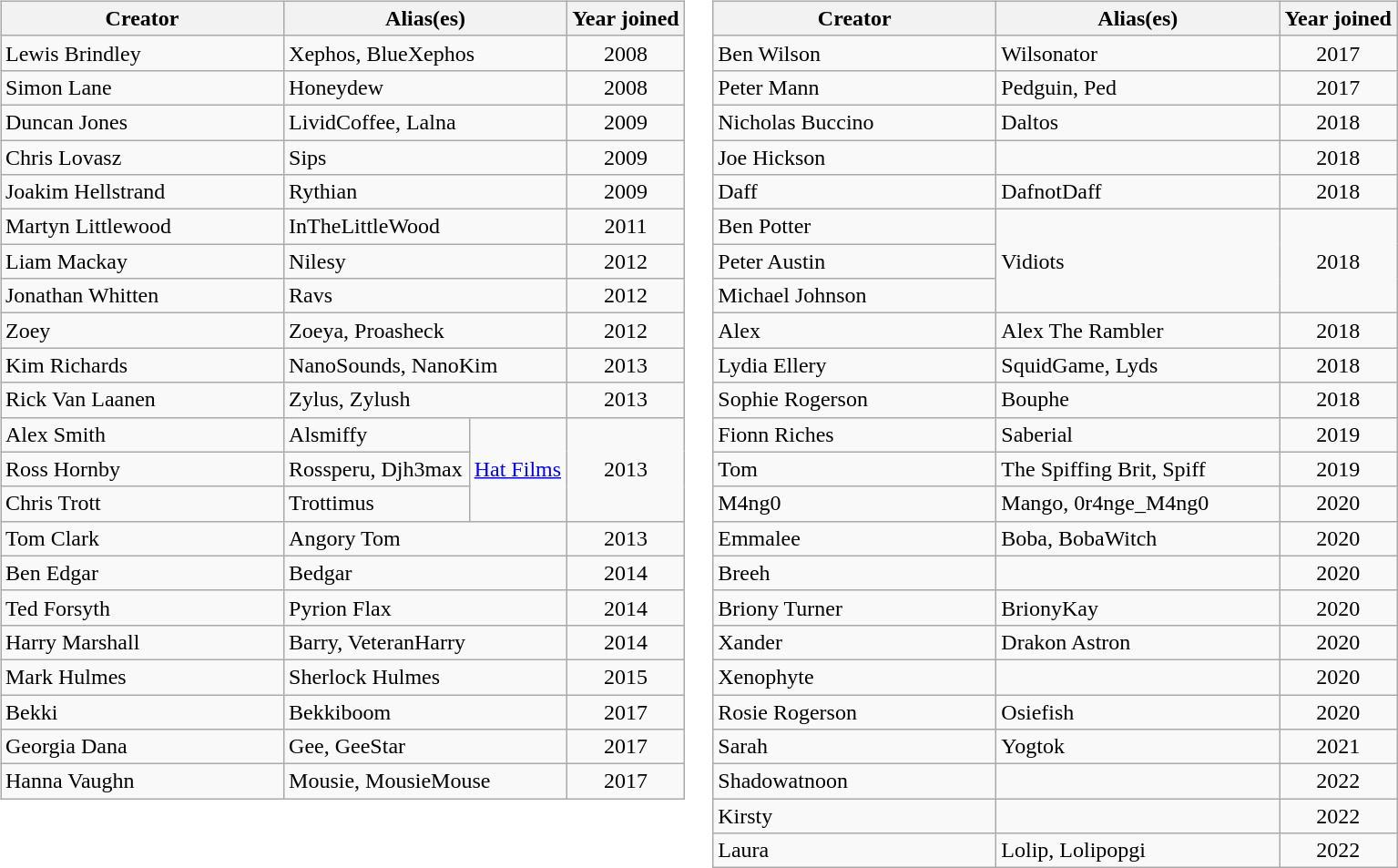<table>
<tr>
<td width="50%" align="center"></td>
<td width="50%" align="center"></td>
</tr>
<tr valign="top">
<td><br><table class="wikitable" style="margin-left: auto; margin-right: left; border: none; font-size: 100%; padding: 5px;">
<tr>
<th style="width: 150pt">Creator</th>
<th style="width: 150pt" colspan="2">Alias(es)</th>
<th>Year joined</th>
</tr>
<tr>
<td>Lewis Brindley</td>
<td colspan="2">Xephos, BlueXephos</td>
<td style="text-align: center;">2008</td>
</tr>
<tr>
<td>Simon Lane</td>
<td colspan="2">Honeydew</td>
<td style="text-align: center;">2008</td>
</tr>
<tr>
<td>Duncan Jones</td>
<td colspan="2">LividCoffee, Lalna</td>
<td style="text-align: center;">2009</td>
</tr>
<tr>
<td>Chris Lovasz</td>
<td colspan="2">Sips</td>
<td style="text-align: center;">2009</td>
</tr>
<tr>
<td>Joakim Hellstrand</td>
<td colspan="2">Rythian</td>
<td style="text-align: center;">2009</td>
</tr>
<tr>
<td>Martyn Littlewood</td>
<td colspan="2">InTheLittleWood</td>
<td style="text-align: center;">2011</td>
</tr>
<tr>
<td>Liam Mackay</td>
<td colspan="2">Nilesy</td>
<td style="text-align: center;">2012</td>
</tr>
<tr>
<td>Jonathan Whitten</td>
<td colspan="2">Ravs</td>
<td style="text-align: center;">2012</td>
</tr>
<tr>
<td>Zoey</td>
<td colspan="2">Zoeya, Proasheck</td>
<td style="text-align: center;">2012</td>
</tr>
<tr>
<td>Kim Richards</td>
<td colspan="2">NanoSounds, NanoKim</td>
<td style="text-align: center;">2013</td>
</tr>
<tr>
<td>Rick Van Laanen</td>
<td colspan="2">Zylus, Zylush</td>
<td style="text-align: center;">2013</td>
</tr>
<tr>
<td>Alex Smith</td>
<td>Alsmiffy</td>
<td rowspan="3"><a href='#'>Hat Films</a></td>
<td style="text-align: center;" rowspan="3">2013</td>
</tr>
<tr>
<td>Ross Hornby</td>
<td>Rossperu, Djh3max</td>
</tr>
<tr>
<td>Chris Trott</td>
<td>Trottimus</td>
</tr>
<tr>
<td>Tom Clark</td>
<td colspan="2">Angory Tom</td>
<td style="text-align: center;">2013</td>
</tr>
<tr>
<td>Ben Edgar</td>
<td colspan="2">Bedgar</td>
<td style="text-align: center;">2014</td>
</tr>
<tr>
<td>Ted Forsyth</td>
<td colspan="2">Pyrion Flax</td>
<td style="text-align: center;">2014</td>
</tr>
<tr>
<td>Harry Marshall</td>
<td colspan="2">Barry, VeteranHarry</td>
<td style="text-align: center;">2014</td>
</tr>
<tr>
<td>Mark Hulmes</td>
<td colspan="2">Sherlock Hulmes</td>
<td style="text-align: center;">2015</td>
</tr>
<tr>
<td>Bekki</td>
<td colspan="2">Bekkiboom</td>
<td style="text-align: center;">2017</td>
</tr>
<tr>
<td>Georgia Dana</td>
<td colspan="2">Gee, GeeStar</td>
<td style="text-align: center;">2017</td>
</tr>
<tr>
<td>Hanna Vaughn</td>
<td colspan="2">Mousie, MousieMouse</td>
<td style="text-align: center;">2017</td>
</tr>
<tr>
</tr>
</table>
</td>
<td><br><table class="wikitable" style="margin-left: right; margin-right: auto; border: none; font-size: 100%; padding: 5px;">
<tr>
<th style="width: 150pt">Creator</th>
<th style="width: 150pt">Alias(es)</th>
<th>Year joined</th>
</tr>
<tr>
<td>Ben Wilson</td>
<td>Wilsonator</td>
<td style="text-align: center;">2017</td>
</tr>
<tr>
<td>Peter Mann</td>
<td>Pedguin, Ped</td>
<td style="text-align: center;">2017</td>
</tr>
<tr>
<td>Nicholas Buccino</td>
<td>Daltos</td>
<td style="text-align: center;">2018</td>
</tr>
<tr>
<td>Joe Hickson</td>
<td></td>
<td style="text-align: center;">2018</td>
</tr>
<tr>
<td>Daff</td>
<td>DafnotDaff</td>
<td style="text-align: center;">2018</td>
</tr>
<tr>
<td>Ben Potter</td>
<td rowspan="3">Vidiots</td>
<td rowspan="3" style="text-align: center;">2018</td>
</tr>
<tr>
<td>Peter Austin</td>
</tr>
<tr>
<td>Michael Johnson</td>
</tr>
<tr>
<td>Alex</td>
<td>Alex The Rambler</td>
<td style="text-align: center;">2018</td>
</tr>
<tr>
<td>Lydia Ellery</td>
<td>SquidGame, Lyds</td>
<td style="text-align: center;">2018</td>
</tr>
<tr>
<td>Sophie Rogerson</td>
<td>Bouphe</td>
<td style="text-align: center;">2018</td>
</tr>
<tr>
<td>Fionn Riches</td>
<td>Saberial</td>
<td style="text-align: center;">2019</td>
</tr>
<tr>
<td>Tom</td>
<td>The Spiffing Brit, Spiff</td>
<td style="text-align: center;">2019</td>
</tr>
<tr>
<td>M4ng0</td>
<td>Mango, 0r4nge_M4ng0</td>
<td style="text-align: center;">2020</td>
</tr>
<tr>
<td>Emmalee</td>
<td>Boba, BobaWitch</td>
<td style="text-align: center;">2020</td>
</tr>
<tr>
<td>Breeh</td>
<td></td>
<td style="text-align: center;">2020</td>
</tr>
<tr>
<td>Briony Turner</td>
<td>BrionyKay</td>
<td style="text-align: center;">2020</td>
</tr>
<tr>
<td>Xander</td>
<td>Drakon Astron</td>
<td style="text-align: center;">2020</td>
</tr>
<tr>
<td>Xenophyte</td>
<td></td>
<td style="text-align: center;">2020</td>
</tr>
<tr>
<td>Rosie Rogerson</td>
<td>Osiefish</td>
<td style="text-align: center;">2020</td>
</tr>
<tr>
<td>Sarah</td>
<td>Yogtok</td>
<td style="text-align: center;">2021</td>
</tr>
<tr>
<td>Shadowatnoon</td>
<td></td>
<td style="text-align: center;">2022</td>
</tr>
<tr>
<td>Kirsty</td>
<td></td>
<td style="text-align: center;">2022</td>
</tr>
<tr>
<td>Laura</td>
<td>Lolip, Lolipopgi</td>
<td style="text-align: center;">2022</td>
</tr>
<tr>
</tr>
</table>
</td>
<td></td>
</tr>
</table>
